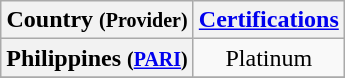<table class="wikitable sortable plainrowheaders">
<tr>
<th>Country <small>(Provider)</small></th>
<th><a href='#'>Certifications</a></th>
</tr>
<tr>
<th scope=row>Philippines <small>(<a href='#'>PARI</a>)</small></th>
<td style="text-align:center;">Platinum</td>
</tr>
<tr>
</tr>
</table>
